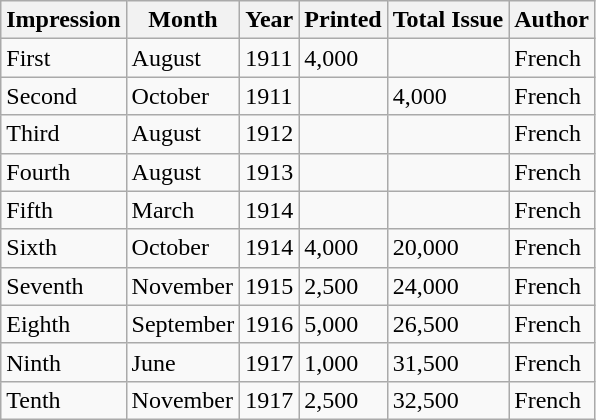<table class="wikitable">
<tr>
<th>Impression</th>
<th>Month</th>
<th>Year</th>
<th>Printed</th>
<th>Total Issue</th>
<th>Author</th>
</tr>
<tr>
<td>First</td>
<td>August</td>
<td>1911</td>
<td>4,000</td>
<td></td>
<td>French</td>
</tr>
<tr>
<td>Second</td>
<td>October</td>
<td>1911</td>
<td></td>
<td>4,000</td>
<td>French</td>
</tr>
<tr>
<td>Third</td>
<td>August</td>
<td>1912</td>
<td></td>
<td></td>
<td>French</td>
</tr>
<tr>
<td>Fourth</td>
<td>August</td>
<td>1913</td>
<td></td>
<td></td>
<td>French</td>
</tr>
<tr>
<td>Fifth</td>
<td>March</td>
<td>1914</td>
<td></td>
<td></td>
<td>French</td>
</tr>
<tr>
<td>Sixth</td>
<td>October</td>
<td>1914</td>
<td>4,000</td>
<td>20,000</td>
<td>French</td>
</tr>
<tr>
<td>Seventh</td>
<td>November</td>
<td>1915</td>
<td>2,500</td>
<td>24,000</td>
<td>French</td>
</tr>
<tr>
<td>Eighth</td>
<td>September</td>
<td>1916</td>
<td>5,000</td>
<td>26,500</td>
<td>French</td>
</tr>
<tr>
<td>Ninth</td>
<td>June</td>
<td>1917</td>
<td>1,000</td>
<td>31,500</td>
<td>French</td>
</tr>
<tr>
<td>Tenth</td>
<td>November</td>
<td>1917</td>
<td>2,500</td>
<td>32,500</td>
<td>French</td>
</tr>
</table>
